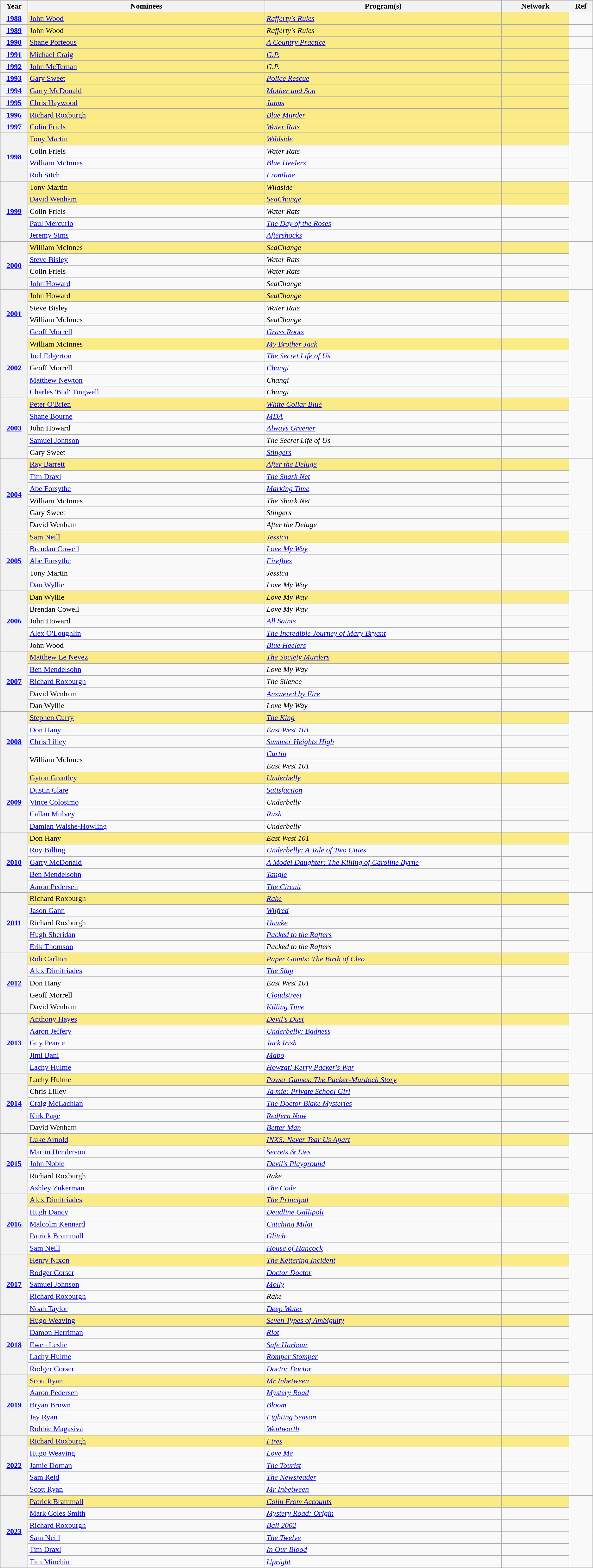<table class="wikitable sortable">
<tr style="background:#bebebe;">
<th scope="col" style="width:1%;">Year</th>
<th scope="col" style="width:16%;">Nominees</th>
<th scope="col" style="width:16%;">Program(s)</th>
<th scope="col" style="width:4%;">Network</th>
<th scope="col" style="width:1%;" class="unsortable">Ref</th>
</tr>
<tr>
<th scope="row" style="text-align:center"><a href='#'>1988</a></th>
<td style="background:#FAEB86"><a href='#'>John Wood</a></td>
<td style="background:#FAEB86"><em><a href='#'>Rafferty's Rules</a></em></td>
<td style="background:#FAEB86"></td>
<td></td>
</tr>
<tr>
<th scope="row" style="text-align:center"><a href='#'>1989</a></th>
<td style="background:#FAEB86">John Wood</td>
<td style="background:#FAEB86"><em>Rafferty's Rules</em></td>
<td style="background:#FAEB86"></td>
<td></td>
</tr>
<tr>
<th scope="row" style="text-align:center"><a href='#'>1990</a></th>
<td style="background:#FAEB86"><a href='#'>Shane Porteous</a></td>
<td style="background:#FAEB86"><em><a href='#'>A Country Practice</a></em></td>
<td style="background:#FAEB86"></td>
<td></td>
</tr>
<tr>
<th scope="row" style="text-align:center"><a href='#'>1991</a></th>
<td style="background:#FAEB86"><a href='#'>Michael Craig</a></td>
<td style="background:#FAEB86"><em><a href='#'>G.P.</a></em></td>
<td style="background:#FAEB86"></td>
<td rowspan="3"></td>
</tr>
<tr>
<th scope="row" style="text-align:center"><a href='#'>1992</a></th>
<td style="background:#FAEB86"><a href='#'>John McTernan</a></td>
<td style="background:#FAEB86"><em>G.P.</em></td>
<td style="background:#FAEB86"></td>
</tr>
<tr>
<th scope="row" style="text-align:center"><a href='#'>1993</a></th>
<td style="background:#FAEB86"><a href='#'>Gary Sweet</a></td>
<td style="background:#FAEB86"><em><a href='#'>Police Rescue</a></em></td>
<td style="background:#FAEB86"></td>
</tr>
<tr>
<th scope="row" style="text-align:center"><a href='#'>1994</a></th>
<td style="background:#FAEB86"><a href='#'>Garry McDonald</a></td>
<td style="background:#FAEB86"><em><a href='#'>Mother and Son</a></em></td>
<td style="background:#FAEB86"></td>
<td rowspan="4"></td>
</tr>
<tr>
<th scope="row" style="text-align:center"><a href='#'>1995</a></th>
<td style="background:#FAEB86"><a href='#'>Chris Haywood</a></td>
<td style="background:#FAEB86"><em><a href='#'>Janus</a></em></td>
<td style="background:#FAEB86"></td>
</tr>
<tr>
<th scope="row" style="text-align:center"><a href='#'>1996</a></th>
<td style="background:#FAEB86"><a href='#'>Richard Roxburgh</a></td>
<td style="background:#FAEB86"><em><a href='#'>Blue Murder</a></em></td>
<td style="background:#FAEB86"></td>
</tr>
<tr>
<th scope="row" style="text-align:center"><a href='#'>1997</a></th>
<td style="background:#FAEB86"><a href='#'>Colin Friels</a></td>
<td style="background:#FAEB86"><em><a href='#'>Water Rats</a></em></td>
<td style="background:#FAEB86"></td>
</tr>
<tr>
<th scope="row" rowspan="4" style="text-align:center"><a href='#'>1998</a></th>
<td style="background:#FAEB86"><a href='#'>Tony Martin</a></td>
<td style="background:#FAEB86"><em><a href='#'>Wildside</a></em></td>
<td style="background:#FAEB86"></td>
<td rowspan="4"></td>
</tr>
<tr>
<td>Colin Friels</td>
<td><em>Water Rats</em></td>
<td></td>
</tr>
<tr>
<td><a href='#'>William McInnes</a></td>
<td><em><a href='#'>Blue Heelers</a></em></td>
<td></td>
</tr>
<tr>
<td><a href='#'>Rob Sitch</a></td>
<td><em><a href='#'>Frontline</a></em></td>
<td></td>
</tr>
<tr>
<th scope="row" rowspan="5" style="text-align:center"><a href='#'>1999</a></th>
<td style="background:#FAEB86">Tony Martin</td>
<td style="background:#FAEB86"><em>Wildside</em></td>
<td style="background:#FAEB86"></td>
<td rowspan="5"></td>
</tr>
<tr>
<td style="background:#FAEB86"><a href='#'>David Wenham</a></td>
<td style="background:#FAEB86"><em><a href='#'>SeaChange</a></em></td>
<td style="background:#FAEB86"></td>
</tr>
<tr>
<td>Colin Friels</td>
<td><em>Water Rats</em></td>
<td></td>
</tr>
<tr>
<td><a href='#'>Paul Mercurio</a></td>
<td><em><a href='#'>The Day of the Roses</a></em></td>
<td></td>
</tr>
<tr>
<td><a href='#'>Jeremy Sims</a></td>
<td><em><a href='#'>Aftershocks</a></em></td>
<td></td>
</tr>
<tr>
<th scope="row" rowspan="4" style="text-align:center"><a href='#'>2000</a></th>
<td style="background:#FAEB86">William McInnes</td>
<td style="background:#FAEB86"><em>SeaChange</em></td>
<td style="background:#FAEB86"></td>
<td rowspan="4"></td>
</tr>
<tr>
<td><a href='#'>Steve Bisley</a></td>
<td><em>Water Rats</em></td>
<td></td>
</tr>
<tr>
<td>Colin Friels</td>
<td><em>Water Rats</em></td>
<td></td>
</tr>
<tr>
<td><a href='#'>John Howard</a></td>
<td><em>SeaChange</em></td>
<td></td>
</tr>
<tr>
<th scope="row" rowspan="4" style="text-align:center"><a href='#'>2001</a></th>
<td style="background:#FAEB86">John Howard</td>
<td style="background:#FAEB86"><em>SeaChange</em></td>
<td style="background:#FAEB86"></td>
<td rowspan="4"></td>
</tr>
<tr>
<td>Steve Bisley</td>
<td><em>Water Rats</em></td>
<td></td>
</tr>
<tr>
<td>William McInnes</td>
<td><em>SeaChange</em></td>
<td></td>
</tr>
<tr>
<td><a href='#'>Geoff Morrell</a></td>
<td><em><a href='#'>Grass Roots</a></em></td>
<td></td>
</tr>
<tr>
<th scope="row" rowspan="5" style="text-align:center"><a href='#'>2002</a></th>
<td style="background:#FAEB86">William McInnes</td>
<td style="background:#FAEB86"><em><a href='#'>My Brother Jack</a></em></td>
<td style="background:#FAEB86"></td>
<td rowspan="5"></td>
</tr>
<tr>
<td><a href='#'>Joel Edgerton</a></td>
<td><em><a href='#'>The Secret Life of Us</a></em></td>
<td></td>
</tr>
<tr>
<td>Geoff Morrell</td>
<td><em><a href='#'>Changi</a></em></td>
<td></td>
</tr>
<tr>
<td><a href='#'>Matthew Newton</a></td>
<td><em>Changi</em></td>
<td></td>
</tr>
<tr>
<td><a href='#'>Charles 'Bud' Tingwell</a></td>
<td><em>Changi</em></td>
<td></td>
</tr>
<tr>
<th scope="row" rowspan="5" style="text-align:center"><a href='#'>2003</a></th>
<td style="background:#FAEB86"><a href='#'>Peter O'Brien</a></td>
<td style="background:#FAEB86"><em><a href='#'>White Collar Blue</a></em></td>
<td style="background:#FAEB86"></td>
<td rowspan="5"></td>
</tr>
<tr>
<td><a href='#'>Shane Bourne</a></td>
<td><em><a href='#'>MDA</a></em></td>
<td></td>
</tr>
<tr>
<td>John Howard</td>
<td><em><a href='#'>Always Greener</a></em></td>
<td></td>
</tr>
<tr>
<td><a href='#'>Samuel Johnson</a></td>
<td><em>The Secret Life of Us</em></td>
<td></td>
</tr>
<tr>
<td>Gary Sweet</td>
<td><em><a href='#'>Stingers</a></em></td>
<td></td>
</tr>
<tr>
<th scope="row" rowspan="6" style="text-align:center"><a href='#'>2004</a></th>
<td style="background:#FAEB86"><a href='#'>Ray Barrett</a></td>
<td style="background:#FAEB86"><em><a href='#'>After the Deluge</a></em></td>
<td style="background:#FAEB86"></td>
<td rowspan="6"></td>
</tr>
<tr>
<td><a href='#'>Tim Draxl</a></td>
<td><em><a href='#'>The Shark Net</a></em></td>
<td></td>
</tr>
<tr>
<td><a href='#'>Abe Forsythe</a></td>
<td><em><a href='#'>Marking Time</a></em></td>
<td></td>
</tr>
<tr>
<td>William McInnes</td>
<td><em>The Shark Net</em></td>
<td></td>
</tr>
<tr>
<td>Gary Sweet</td>
<td><em>Stingers</em></td>
<td></td>
</tr>
<tr>
<td>David Wenham</td>
<td><em>After the Deluge</em></td>
<td></td>
</tr>
<tr>
<th scope="row" rowspan="5" style="text-align:center"><a href='#'>2005</a></th>
<td style="background:#FAEB86"><a href='#'>Sam Neill</a></td>
<td style="background:#FAEB86"><em><a href='#'>Jessica</a></em></td>
<td style="background:#FAEB86"></td>
<td rowspan="5"></td>
</tr>
<tr>
<td><a href='#'>Brendan Cowell</a></td>
<td><em><a href='#'>Love My Way</a></em></td>
<td></td>
</tr>
<tr>
<td><a href='#'>Abe Forsythe</a></td>
<td><em><a href='#'>Fireflies</a></em></td>
<td></td>
</tr>
<tr>
<td>Tony Martin</td>
<td><em>Jessica</em></td>
<td></td>
</tr>
<tr>
<td><a href='#'>Dan Wyllie</a></td>
<td><em>Love My Way</em></td>
<td></td>
</tr>
<tr>
<th scope="row" rowspan="5" style="text-align:center"><a href='#'>2006</a></th>
<td style="background:#FAEB86">Dan Wyllie</td>
<td style="background:#FAEB86"><em>Love My Way</em></td>
<td style="background:#FAEB86"></td>
<td rowspan="5"></td>
</tr>
<tr>
<td>Brendan Cowell</td>
<td><em>Love My Way</em></td>
<td></td>
</tr>
<tr>
<td>John Howard</td>
<td><em><a href='#'>All Saints</a></em></td>
<td></td>
</tr>
<tr>
<td><a href='#'>Alex O'Loughlin</a></td>
<td><em><a href='#'>The Incredible Journey of Mary Bryant</a></em></td>
<td></td>
</tr>
<tr>
<td>John Wood</td>
<td><em><a href='#'>Blue Heelers</a></em></td>
<td></td>
</tr>
<tr>
<th scope="row" rowspan="5" style="text-align:center"><a href='#'>2007</a></th>
<td style="background:#FAEB86"><a href='#'>Matthew Le Nevez</a></td>
<td style="background:#FAEB86"><em><a href='#'>The Society Murders</a></em></td>
<td style="background:#FAEB86"></td>
<td rowspan="5"></td>
</tr>
<tr>
<td><a href='#'>Ben Mendelsohn</a></td>
<td><em>Love My Way</em></td>
<td></td>
</tr>
<tr>
<td><a href='#'>Richard Roxburgh</a></td>
<td><em>The Silence</em></td>
<td></td>
</tr>
<tr>
<td>David Wenham</td>
<td><em><a href='#'>Answered by Fire</a></em></td>
<td></td>
</tr>
<tr>
<td>Dan Wyllie</td>
<td><em>Love My Way</em></td>
<td></td>
</tr>
<tr>
<th scope="row" rowspan="5" style="text-align:center"><a href='#'>2008</a></th>
<td style="background:#FAEB86"><a href='#'>Stephen Curry</a></td>
<td style="background:#FAEB86"><em><a href='#'>The King</a></em></td>
<td style="background:#FAEB86"></td>
<td rowspan="5"></td>
</tr>
<tr>
<td><a href='#'>Don Hany</a></td>
<td><em><a href='#'>East West 101</a></em></td>
<td></td>
</tr>
<tr>
<td><a href='#'>Chris Lilley</a></td>
<td><em><a href='#'>Summer Heights High</a></em></td>
<td></td>
</tr>
<tr>
<td rowspan="2">William McInnes</td>
<td><em><a href='#'>Curtin</a></em></td>
<td></td>
</tr>
<tr>
<td><em>East West 101</em></td>
<td></td>
</tr>
<tr>
<th scope="row" rowspan="5" style="text-align:center"><a href='#'>2009</a></th>
<td style="background:#FAEB86"><a href='#'>Gyton Grantley</a></td>
<td style="background:#FAEB86"><em><a href='#'>Underbelly</a></em></td>
<td style="background:#FAEB86"></td>
<td rowspan="5"></td>
</tr>
<tr>
<td><a href='#'>Dustin Clare</a></td>
<td><em><a href='#'>Satisfaction</a></em></td>
<td></td>
</tr>
<tr>
<td><a href='#'>Vince Colosimo</a></td>
<td><em>Underbelly</em></td>
<td></td>
</tr>
<tr>
<td><a href='#'>Callan Mulvey</a></td>
<td><em><a href='#'>Rush</a></em></td>
<td></td>
</tr>
<tr>
<td><a href='#'>Damian Walshe-Howling</a></td>
<td><em>Underbelly</em></td>
<td></td>
</tr>
<tr>
<th scope="row" rowspan="5" style="text-align:center"><a href='#'>2010</a></th>
<td style="background:#FAEB86">Don Hany</td>
<td style="background:#FAEB86"><em>East West 101</em></td>
<td style="background:#FAEB86"></td>
<td rowspan="5"></td>
</tr>
<tr>
<td><a href='#'>Roy Billing</a></td>
<td><em><a href='#'>Underbelly: A Tale of Two Cities</a></em></td>
<td></td>
</tr>
<tr>
<td><a href='#'>Garry McDonald</a></td>
<td><em><a href='#'>A Model Daughter: The Killing of Caroline Byrne</a></em></td>
<td></td>
</tr>
<tr>
<td><a href='#'>Ben Mendelsohn</a></td>
<td><em><a href='#'>Tangle</a></em></td>
<td></td>
</tr>
<tr>
<td><a href='#'>Aaron Pedersen</a></td>
<td><em><a href='#'>The Circuit</a></em></td>
<td></td>
</tr>
<tr>
<th scope="row" rowspan="5" style="text-align:center"><a href='#'>2011</a></th>
<td style="background:#FAEB86">Richard Roxburgh</td>
<td style="background:#FAEB86"><em><a href='#'>Rake</a></em></td>
<td style="background:#FAEB86"></td>
<td rowspan="5"></td>
</tr>
<tr>
<td><a href='#'>Jason Gann</a></td>
<td><em><a href='#'>Wilfred</a></em></td>
<td></td>
</tr>
<tr>
<td>Richard Roxburgh</td>
<td><em><a href='#'>Hawke</a></em></td>
<td></td>
</tr>
<tr>
<td><a href='#'>Hugh Sheridan</a></td>
<td><em><a href='#'>Packed to the Rafters</a></em></td>
<td></td>
</tr>
<tr>
<td><a href='#'>Erik Thomson</a></td>
<td><em>Packed to the Rafters</em></td>
<td></td>
</tr>
<tr>
<th scope="row" rowspan="5" style="text-align:center"><a href='#'>2012</a></th>
<td style="background:#FAEB86"><a href='#'>Rob Carlton</a></td>
<td style="background:#FAEB86"><em><a href='#'>Paper Giants: The Birth of Cleo</a></em></td>
<td style="background:#FAEB86"></td>
<td rowspan="5"></td>
</tr>
<tr>
<td><a href='#'>Alex Dimitriades</a></td>
<td><em><a href='#'>The Slap</a></em></td>
<td></td>
</tr>
<tr>
<td>Don Hany</td>
<td><em>East West 101</em></td>
<td></td>
</tr>
<tr>
<td>Geoff Morrell</td>
<td><em><a href='#'>Cloudstreet</a></em></td>
<td></td>
</tr>
<tr>
<td>David Wenham</td>
<td><em><a href='#'>Killing Time</a></em></td>
<td></td>
</tr>
<tr>
<th scope="row" rowspan="5" style="text-align:center"><a href='#'>2013</a></th>
<td style="background:#FAEB86"><a href='#'>Anthony Hayes</a></td>
<td style="background:#FAEB86"><em><a href='#'>Devil's Dust</a></em></td>
<td style="background:#FAEB86"></td>
<td rowspan="5"></td>
</tr>
<tr>
<td><a href='#'>Aaron Jeffery</a></td>
<td><em><a href='#'>Underbelly: Badness</a></em></td>
<td></td>
</tr>
<tr>
<td><a href='#'>Guy Pearce</a></td>
<td><em><a href='#'>Jack Irish</a></em></td>
<td></td>
</tr>
<tr>
<td><a href='#'>Jimi Bani</a></td>
<td><em><a href='#'>Mabo</a></em></td>
<td></td>
</tr>
<tr>
<td><a href='#'>Lachy Hulme</a></td>
<td><em><a href='#'>Howzat! Kerry Packer's War</a></em></td>
<td></td>
</tr>
<tr>
<th scope="row" rowspan="5" style="text-align:center"><a href='#'>2014</a></th>
<td style="background:#FAEB86">Lachy Hulme</td>
<td style="background:#FAEB86"><em><a href='#'>Power Games: The Packer-Murdoch Story</a></em></td>
<td style="background:#FAEB86"></td>
<td rowspan="5"></td>
</tr>
<tr>
<td>Chris Lilley</td>
<td><em><a href='#'>Ja'mie: Private School Girl</a></em></td>
<td></td>
</tr>
<tr>
<td><a href='#'>Craig McLachlan</a></td>
<td><em><a href='#'>The Doctor Blake Mysteries</a></em></td>
<td></td>
</tr>
<tr>
<td><a href='#'>Kirk Page</a></td>
<td><em><a href='#'>Redfern Now</a></em></td>
<td></td>
</tr>
<tr>
<td>David Wenham</td>
<td><em><a href='#'>Better Man</a></em></td>
<td></td>
</tr>
<tr>
<th scope="row" rowspan="5" style="text-align:center"><a href='#'>2015</a></th>
<td style="background:#FAEB86"><a href='#'>Luke Arnold</a></td>
<td style="background:#FAEB86"><em><a href='#'>INXS: Never Tear Us Apart</a></em></td>
<td style="background:#FAEB86"></td>
<td rowspan="5"></td>
</tr>
<tr>
<td><a href='#'>Martin Henderson</a></td>
<td><em><a href='#'>Secrets & Lies</a></em></td>
<td></td>
</tr>
<tr>
<td><a href='#'>John Noble</a></td>
<td><em><a href='#'>Devil's Playground</a></em></td>
<td></td>
</tr>
<tr>
<td>Richard Roxburgh</td>
<td><em>Rake</em></td>
<td></td>
</tr>
<tr>
<td><a href='#'>Ashley Zukerman</a></td>
<td><em><a href='#'>The Code</a></em></td>
<td></td>
</tr>
<tr>
<th scope="row" rowspan="5" style="text-align:center"><a href='#'>2016</a></th>
<td style="background:#FAEB86"><a href='#'>Alex Dimitriades</a></td>
<td style="background:#FAEB86"><em><a href='#'>The Principal</a></em></td>
<td style="background:#FAEB86"></td>
<td rowspan="5"></td>
</tr>
<tr>
<td><a href='#'>Hugh Dancy</a></td>
<td><em><a href='#'>Deadline Gallipoli</a></em></td>
<td></td>
</tr>
<tr>
<td><a href='#'>Malcolm Kennard</a></td>
<td><em><a href='#'>Catching Milat</a></em></td>
<td></td>
</tr>
<tr>
<td><a href='#'>Patrick Brammall</a></td>
<td><em><a href='#'>Glitch</a></em></td>
<td></td>
</tr>
<tr>
<td><a href='#'>Sam Neill</a></td>
<td><em><a href='#'>House of Hancock</a></em></td>
<td></td>
</tr>
<tr>
<th scope="row" rowspan="5" style="text-align:center"><a href='#'>2017</a></th>
<td style="background:#FAEB86"><a href='#'>Henry Nixon</a></td>
<td style="background:#FAEB86"><em><a href='#'>The Kettering Incident</a></em></td>
<td style="background:#FAEB86"></td>
<td rowspan="5"></td>
</tr>
<tr>
<td><a href='#'>Rodger Corser</a></td>
<td><em><a href='#'>Doctor Doctor</a></em></td>
<td></td>
</tr>
<tr>
<td><a href='#'>Samuel Johnson</a></td>
<td><em><a href='#'>Molly</a></em></td>
<td></td>
</tr>
<tr>
<td><a href='#'>Richard Roxburgh</a></td>
<td><em>Rake</em></td>
<td></td>
</tr>
<tr>
<td><a href='#'>Noah Taylor</a></td>
<td><em><a href='#'>Deep Water</a></em></td>
<td></td>
</tr>
<tr>
<th scope="row" rowspan="5" style="text-align:center"><a href='#'>2018</a></th>
<td style="background:#FAEB86"><a href='#'>Hugo Weaving</a></td>
<td style="background:#FAEB86"><em><a href='#'>Seven Types of Ambiguity</a></em></td>
<td style="background:#FAEB86"></td>
<td rowspan="5"></td>
</tr>
<tr>
<td><a href='#'>Damon Herriman</a></td>
<td><em><a href='#'>Riot</a></em></td>
<td></td>
</tr>
<tr>
<td><a href='#'>Ewen Leslie</a></td>
<td><em><a href='#'>Safe Harbour</a></em></td>
<td></td>
</tr>
<tr>
<td><a href='#'>Lachy Hulme</a></td>
<td><em><a href='#'>Romper Stomper</a></em></td>
<td></td>
</tr>
<tr>
<td><a href='#'>Rodger Corser</a></td>
<td><em><a href='#'>Doctor Doctor</a></em></td>
<td></td>
</tr>
<tr>
<th scope="row" rowspan="5" style="text-align:center"><a href='#'>2019</a></th>
<td style="background:#FAEB86"><a href='#'>Scott Ryan</a></td>
<td style="background:#FAEB86"><em><a href='#'>Mr Inbetween</a></em></td>
<td style="background:#FAEB86"></td>
<td rowspan="5"></td>
</tr>
<tr>
<td><a href='#'>Aaron Pedersen</a></td>
<td><em><a href='#'>Mystery Road</a></em></td>
<td></td>
</tr>
<tr>
<td><a href='#'>Bryan Brown</a></td>
<td><em><a href='#'>Bloom</a></em></td>
<td></td>
</tr>
<tr>
<td><a href='#'>Jay Ryan</a></td>
<td><em><a href='#'>Fighting Season</a></em></td>
<td></td>
</tr>
<tr>
<td><a href='#'>Robbie Magasiva</a></td>
<td><em><a href='#'>Wentworth</a></em></td>
<td></td>
</tr>
<tr>
<th scope="row" rowspan="5" style="text-align:center"><a href='#'>2022</a></th>
<td style="background:#FAEB86"><a href='#'>Richard Roxburgh</a></td>
<td style="background:#FAEB86"><em><a href='#'>Fires</a></em></td>
<td style="background:#FAEB86"></td>
<td rowspan="5"></td>
</tr>
<tr>
<td><a href='#'>Hugo Weaving</a></td>
<td><em><a href='#'>Love Me</a></em></td>
<td></td>
</tr>
<tr>
<td><a href='#'>Jamie Dornan</a></td>
<td><em><a href='#'>The Tourist</a></em></td>
<td></td>
</tr>
<tr>
<td><a href='#'>Sam Reid</a></td>
<td><em><a href='#'>The Newsreader</a></em></td>
<td></td>
</tr>
<tr>
<td><a href='#'>Scott Ryan</a></td>
<td><em><a href='#'>Mr Inbetween</a></em></td>
<td></td>
</tr>
<tr>
<th scope="row" rowspan="6" style="text-align:center"><a href='#'>2023</a></th>
<td style="background:#FAEB86"><a href='#'>Patrick Brammall</a></td>
<td style="background:#FAEB86"><em><a href='#'>Colin From Accounts</a></em></td>
<td style="background:#FAEB86"></td>
<td rowspan="6"></td>
</tr>
<tr>
<td><a href='#'>Mark Coles Smith</a></td>
<td><em><a href='#'>Mystery Road: Origin</a></em></td>
<td></td>
</tr>
<tr>
<td><a href='#'>Richard Roxburgh</a></td>
<td><em><a href='#'>Bali 2002</a></em></td>
<td></td>
</tr>
<tr>
<td><a href='#'>Sam Neill</a></td>
<td><em><a href='#'>The Twelve</a></em></td>
<td></td>
</tr>
<tr>
<td><a href='#'>Tim Draxl</a></td>
<td><em><a href='#'>In Our Blood</a></em></td>
<td></td>
</tr>
<tr>
<td><a href='#'>Tim Minchin</a></td>
<td><em><a href='#'>Upright</a></em></td>
<td></td>
</tr>
</table>
